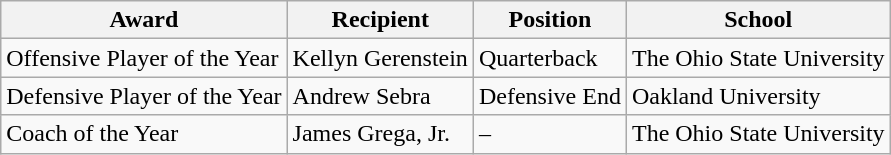<table class="wikitable">
<tr>
<th>Award</th>
<th>Recipient</th>
<th>Position</th>
<th>School</th>
</tr>
<tr>
<td>Offensive Player of the Year</td>
<td>Kellyn Gerenstein</td>
<td>Quarterback</td>
<td>The Ohio State University</td>
</tr>
<tr>
<td>Defensive Player of the Year</td>
<td>Andrew Sebra</td>
<td>Defensive End</td>
<td>Oakland University</td>
</tr>
<tr>
<td>Coach of the Year</td>
<td>James Grega, Jr.</td>
<td>–</td>
<td>The Ohio State University</td>
</tr>
</table>
